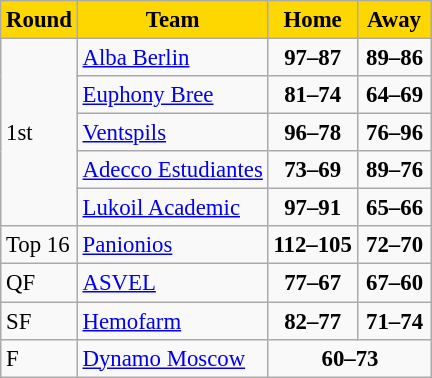<table class="wikitable" style="text-align: left; font-size:95%">
<tr bgcolor="#ccccff">
<th style="color:black; background:#FFD700;">Round</th>
<th style="color:black; background:#FFD700;">Team</th>
<th style="color:black; background:#FFD700;"> Home </th>
<th style="color:black; background:#FFD700;"> Away </th>
</tr>
<tr>
<td rowspan=5>1st</td>
<td> <a href='#'>Alba Berlin</a></td>
<td align="center"><strong>97–87</strong></td>
<td align="center"><strong>89–86</strong></td>
</tr>
<tr>
<td> <a href='#'>Euphony Bree</a></td>
<td align="center"><strong>81–74</strong></td>
<td align="center"><strong>64–69</strong></td>
</tr>
<tr>
<td> <a href='#'>Ventspils</a></td>
<td align="center"><strong>96–78</strong></td>
<td align="center"><strong>76–96</strong></td>
</tr>
<tr>
<td> <a href='#'>Adecco Estudiantes</a></td>
<td align="center"><strong>73–69</strong></td>
<td align="center"><strong>89–76</strong></td>
</tr>
<tr>
<td> <a href='#'>Lukoil Academic</a></td>
<td align="center"><strong>97–91</strong></td>
<td align="center"><strong>65–66</strong></td>
</tr>
<tr>
<td>Top 16</td>
<td> <a href='#'>Panionios</a></td>
<td align="center"><strong>112–105</strong></td>
<td align="center"><strong>72–70</strong></td>
</tr>
<tr>
<td>QF</td>
<td> <a href='#'>ASVEL</a></td>
<td align="center"><strong>77–67</strong></td>
<td align="center"><strong>67–60</strong></td>
</tr>
<tr>
<td>SF</td>
<td> <a href='#'>Hemofarm</a></td>
<td align="center"><strong>82–77</strong></td>
<td align="center"><strong>71–74</strong></td>
</tr>
<tr>
<td>F</td>
<td> <a href='#'>Dynamo Moscow</a></td>
<td colspan=2 align="center"><strong>60–73</strong></td>
</tr>
</table>
